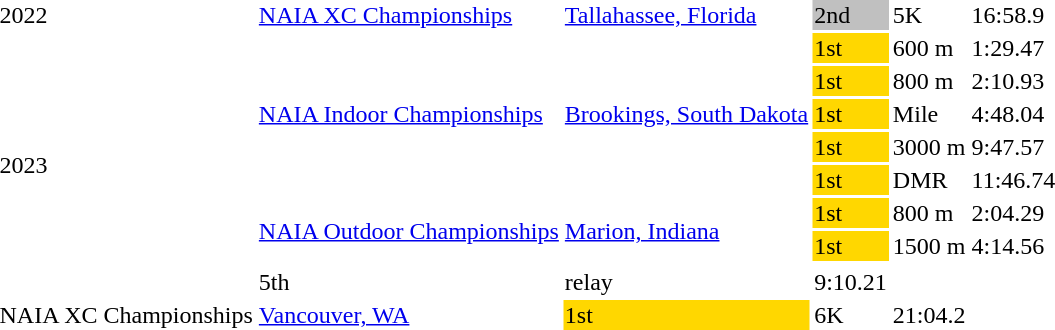<table>
<tr>
<td>2022</td>
<td><a href='#'>NAIA XC Championships</a></td>
<td><a href='#'>Tallahassee, Florida</a></td>
<td bgcolor=silver>2nd</td>
<td>5K</td>
<td>16:58.9</td>
</tr>
<tr>
<td rowspan=9>2023</td>
<td rowspan=5><a href='#'>NAIA Indoor Championships</a></td>
<td rowspan=5><a href='#'>Brookings, South Dakota</a></td>
<td bgcolor=gold>1st</td>
<td>600 m</td>
<td>1:29.47</td>
</tr>
<tr>
<td bgcolor=gold>1st</td>
<td>800 m</td>
<td>2:10.93</td>
</tr>
<tr>
<td bgcolor=gold>1st</td>
<td>Mile</td>
<td>4:48.04</td>
</tr>
<tr>
<td bgcolor=gold>1st</td>
<td>3000 m</td>
<td>9:47.57</td>
</tr>
<tr>
<td bgcolor=gold>1st</td>
<td>DMR</td>
<td>11:46.74</td>
</tr>
<tr>
<td rowspan=3><a href='#'>NAIA Outdoor Championships</a></td>
<td rowspan=3><a href='#'>Marion, Indiana</a></td>
<td bgcolor=gold>1st</td>
<td>800 m</td>
<td>2:04.29</td>
</tr>
<tr>
<td bgcolor=gold>1st</td>
<td>1500 m</td>
<td>4:14.56</td>
</tr>
<tr>
</tr>
<tr>
<td>5th</td>
<td> relay</td>
<td>9:10.21</td>
</tr>
<tr>
<td 2023 NAIA Cross Country Championships>NAIA XC Championships</td>
<td><a href='#'>Vancouver, WA</a></td>
<td bgcolor=gold>1st</td>
<td>6K</td>
<td>21:04.2</td>
</tr>
<tr>
</tr>
</table>
